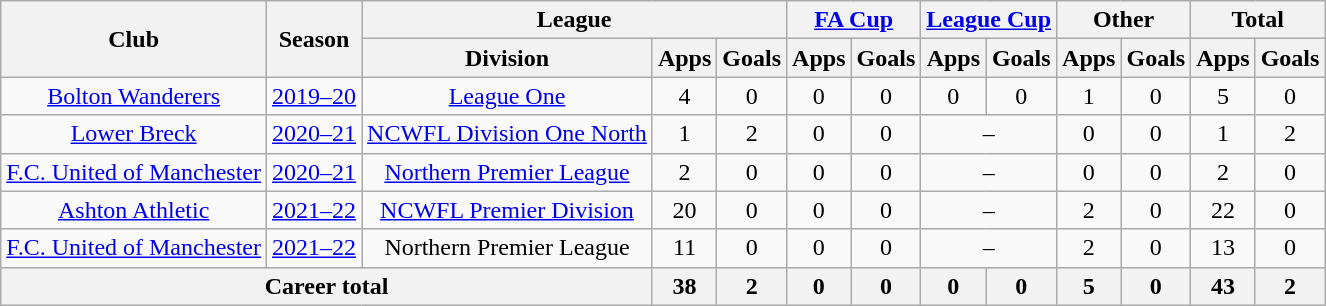<table class="wikitable" style="text-align: center">
<tr>
<th rowspan="2">Club</th>
<th rowspan="2">Season</th>
<th colspan="3">League</th>
<th colspan="2"><a href='#'>FA Cup</a></th>
<th colspan="2"><a href='#'>League Cup</a></th>
<th colspan="2">Other</th>
<th colspan="2">Total</th>
</tr>
<tr>
<th>Division</th>
<th>Apps</th>
<th>Goals</th>
<th>Apps</th>
<th>Goals</th>
<th>Apps</th>
<th>Goals</th>
<th>Apps</th>
<th>Goals</th>
<th>Apps</th>
<th>Goals</th>
</tr>
<tr>
<td><a href='#'>Bolton Wanderers</a></td>
<td><a href='#'>2019–20</a></td>
<td><a href='#'>League One</a></td>
<td>4</td>
<td>0</td>
<td>0</td>
<td>0</td>
<td>0</td>
<td>0</td>
<td>1</td>
<td>0</td>
<td>5</td>
<td>0</td>
</tr>
<tr>
<td><a href='#'>Lower Breck</a></td>
<td><a href='#'>2020–21</a></td>
<td><a href='#'>NCWFL Division One North</a></td>
<td>1</td>
<td>2</td>
<td>0</td>
<td>0</td>
<td colspan="2">–</td>
<td>0</td>
<td>0</td>
<td>1</td>
<td>2</td>
</tr>
<tr>
<td><a href='#'>F.C. United of Manchester</a></td>
<td><a href='#'>2020–21</a></td>
<td><a href='#'>Northern Premier League</a></td>
<td>2</td>
<td>0</td>
<td>0</td>
<td>0</td>
<td colspan="2">–</td>
<td>0</td>
<td>0</td>
<td>2</td>
<td>0</td>
</tr>
<tr>
<td><a href='#'>Ashton Athletic</a></td>
<td><a href='#'>2021–22</a></td>
<td><a href='#'>NCWFL Premier Division</a></td>
<td>20</td>
<td>0</td>
<td>0</td>
<td>0</td>
<td colspan="2">–</td>
<td>2</td>
<td>0</td>
<td>22</td>
<td>0</td>
</tr>
<tr>
<td><a href='#'>F.C. United of Manchester</a></td>
<td><a href='#'>2021–22</a></td>
<td>Northern Premier League</td>
<td>11</td>
<td>0</td>
<td>0</td>
<td>0</td>
<td colspan="2">–</td>
<td>2</td>
<td>0</td>
<td>13</td>
<td>0</td>
</tr>
<tr>
<th colspan="3">Career total</th>
<th>38</th>
<th>2</th>
<th>0</th>
<th>0</th>
<th>0</th>
<th>0</th>
<th>5</th>
<th>0</th>
<th>43</th>
<th>2</th>
</tr>
</table>
